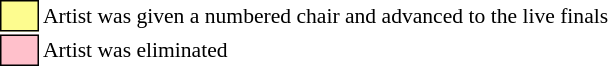<table class="toccolours" style="font-size: 90%; white-space: nowrap;">
<tr>
<td style="background:#fdfc8f; border:1px solid black;">      </td>
<td>Artist was given a numbered chair and advanced to the live finals</td>
</tr>
<tr>
<td style="background:pink; border:1px solid black;">      </td>
<td>Artist was eliminated</td>
</tr>
</table>
